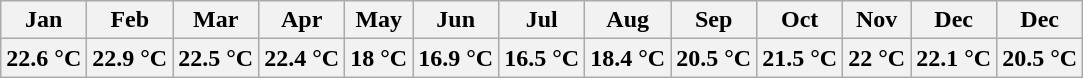<table class="wikitable">
<tr>
<th align="center">Jan</th>
<th align="left">Feb</th>
<th align="left">Mar</th>
<th align="left">Apr</th>
<th align="left">May</th>
<th align="left">Jun</th>
<th align="left">Jul</th>
<th align="left">Aug</th>
<th align="left">Sep</th>
<th align="left">Oct</th>
<th align="left">Nov</th>
<th align="left">Dec</th>
<th align="left">Dec</th>
</tr>
<tr>
<th align="center">22.6 °C</th>
<th align="left">22.9 °C</th>
<th align="left">22.5 °C</th>
<th align="left">22.4 °C</th>
<th align="left">18 °C</th>
<th align="left">16.9 °C</th>
<th align="left">16.5 °C</th>
<th align="left">18.4 °C</th>
<th align="left">20.5 °C</th>
<th align="left">21.5 °C</th>
<th align="left">22 °C</th>
<th align="left">22.1 °C</th>
<th align="left">20.5 °C</th>
</tr>
</table>
